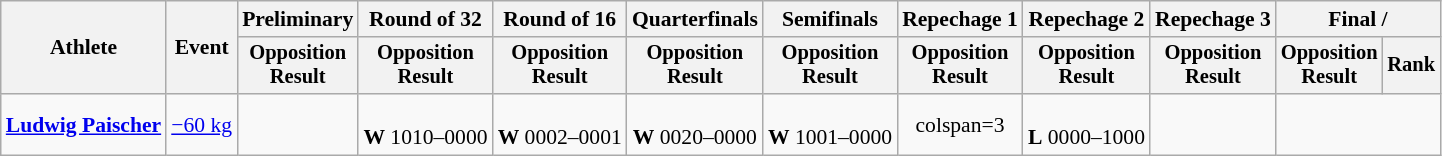<table class="wikitable" style="font-size:90%">
<tr>
<th rowspan="2">Athlete</th>
<th rowspan="2">Event</th>
<th>Preliminary</th>
<th>Round of 32</th>
<th>Round of 16</th>
<th>Quarterfinals</th>
<th>Semifinals</th>
<th>Repechage 1</th>
<th>Repechage 2</th>
<th>Repechage 3</th>
<th colspan=2>Final / </th>
</tr>
<tr style="font-size:95%">
<th>Opposition<br>Result</th>
<th>Opposition<br>Result</th>
<th>Opposition<br>Result</th>
<th>Opposition<br>Result</th>
<th>Opposition<br>Result</th>
<th>Opposition<br>Result</th>
<th>Opposition<br>Result</th>
<th>Opposition<br>Result</th>
<th>Opposition<br>Result</th>
<th>Rank</th>
</tr>
<tr align=center>
<td align=left><strong><a href='#'>Ludwig Paischer</a></strong></td>
<td align=left><a href='#'>−60 kg</a></td>
<td></td>
<td><br><strong>W</strong> 1010–0000</td>
<td><br><strong>W</strong> 0002–0001</td>
<td><br><strong>W</strong> 0020–0000</td>
<td><br><strong>W</strong> 1001–0000</td>
<td>colspan=3 </td>
<td><br><strong>L</strong> 0000–1000</td>
<td></td>
</tr>
</table>
